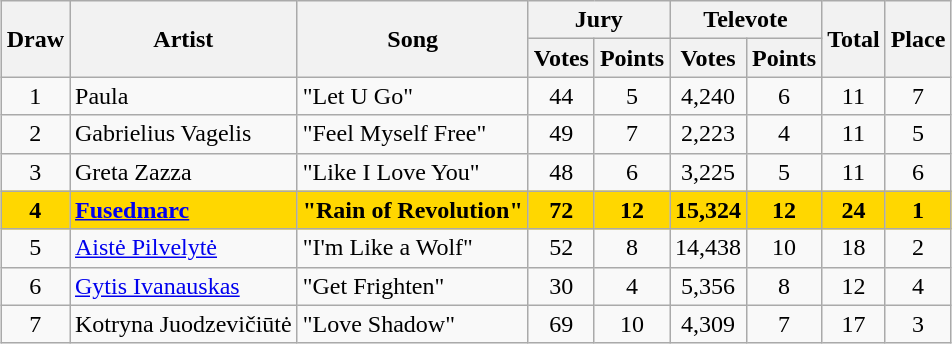<table class="sortable wikitable" style="margin: 1em auto 1em auto; text-align:center">
<tr>
<th rowspan="2">Draw</th>
<th rowspan="2">Artist</th>
<th rowspan="2">Song</th>
<th colspan="2">Jury</th>
<th colspan="2">Televote</th>
<th rowspan="2">Total</th>
<th rowspan="2">Place</th>
</tr>
<tr>
<th>Votes</th>
<th>Points</th>
<th>Votes</th>
<th>Points</th>
</tr>
<tr>
<td>1</td>
<td align="left">Paula</td>
<td align="left">"Let U Go"</td>
<td>44</td>
<td>5</td>
<td>4,240</td>
<td>6</td>
<td>11</td>
<td>7</td>
</tr>
<tr>
<td>2</td>
<td align="left">Gabrielius Vagelis</td>
<td align="left">"Feel Myself Free"</td>
<td>49</td>
<td>7</td>
<td>2,223</td>
<td>4</td>
<td>11</td>
<td>5</td>
</tr>
<tr>
<td>3</td>
<td align="left">Greta Zazza</td>
<td align="left">"Like I Love You"</td>
<td>48</td>
<td>6</td>
<td>3,225</td>
<td>5</td>
<td>11</td>
<td>6</td>
</tr>
<tr style="font-weight:bold; background:gold;">
<td>4</td>
<td align="left"><a href='#'>Fusedmarc</a></td>
<td align="left">"Rain of Revolution"</td>
<td>72</td>
<td>12</td>
<td>15,324</td>
<td>12</td>
<td>24</td>
<td>1</td>
</tr>
<tr>
<td>5</td>
<td align="left"><a href='#'>Aistė Pilvelytė</a></td>
<td align="left">"I'm Like a Wolf"</td>
<td>52</td>
<td>8</td>
<td>14,438</td>
<td>10</td>
<td>18</td>
<td>2</td>
</tr>
<tr>
<td>6</td>
<td align="left"><a href='#'>Gytis Ivanauskas</a></td>
<td align="left">"Get Frighten"</td>
<td>30</td>
<td>4</td>
<td>5,356</td>
<td>8</td>
<td>12</td>
<td>4</td>
</tr>
<tr>
<td>7</td>
<td align="left">Kotryna Juodzevičiūtė</td>
<td align="left">"Love Shadow"</td>
<td>69</td>
<td>10</td>
<td>4,309</td>
<td>7</td>
<td>17</td>
<td>3</td>
</tr>
</table>
